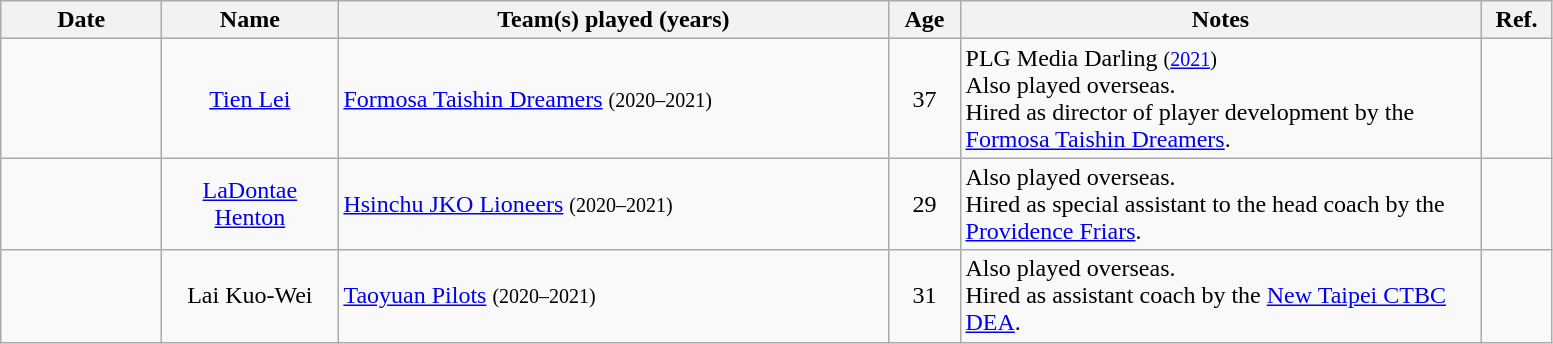<table class="wikitable sortable" style="text-align:center">
<tr>
<th style="width:100px">Date</th>
<th style="width:110px">Name</th>
<th style="width:360px">Team(s) played (years)</th>
<th style="width:40px">Age</th>
<th style="width:340px">Notes</th>
<th style="width:40px">Ref.</th>
</tr>
<tr>
<td align="center"></td>
<td align="center"><a href='#'>Tien Lei</a></td>
<td align="left"><a href='#'>Formosa Taishin Dreamers</a> <small>(2020–2021)</small></td>
<td align="center">37</td>
<td align="left">PLG Media Darling <small>(<a href='#'>2021</a>)</small><br>Also played overseas.<br>Hired as director of player development by the <a href='#'>Formosa Taishin Dreamers</a>.</td>
<td align="center"></td>
</tr>
<tr>
<td align="center"></td>
<td align="center"><a href='#'>LaDontae Henton</a></td>
<td align="left"><a href='#'>Hsinchu JKO Lioneers</a> <small>(2020–2021)</small></td>
<td align="center">29</td>
<td align="left">Also played overseas.<br>Hired as special assistant to the head coach by the <a href='#'>Providence Friars</a>.</td>
<td align="center"></td>
</tr>
<tr>
<td align="center"></td>
<td align="center">Lai Kuo-Wei</td>
<td align="left"><a href='#'>Taoyuan Pilots</a> <small>(2020–2021)</small></td>
<td align="center">31</td>
<td align="left">Also played overseas.<br>Hired as assistant coach by the <a href='#'>New Taipei CTBC DEA</a>.</td>
<td align="center"></td>
</tr>
</table>
